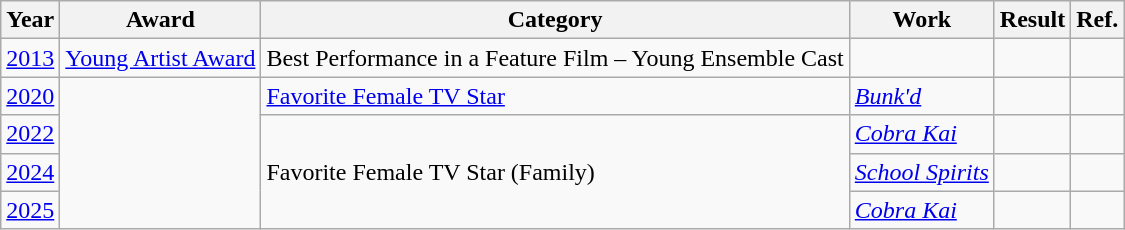<table class="wikitable">
<tr align="center">
<th>Year</th>
<th>Award</th>
<th>Category</th>
<th>Work</th>
<th>Result</th>
<th>Ref.</th>
</tr>
<tr>
<td><a href='#'>2013</a></td>
<td><a href='#'>Young Artist Award</a></td>
<td>Best Performance in a Feature Film – Young Ensemble Cast</td>
<td></td>
<td></td>
<td style="text-align:center;"></td>
</tr>
<tr>
<td><a href='#'>2020</a></td>
<td rowspan=4></td>
<td><a href='#'>Favorite Female TV Star</a></td>
<td><em><a href='#'>Bunk'd</a></em></td>
<td></td>
<td style="text-align:center;"></td>
</tr>
<tr>
<td><a href='#'>2022</a></td>
<td rowspan=3>Favorite Female TV Star (Family)</td>
<td><em><a href='#'>Cobra Kai</a></em></td>
<td></td>
<td style="text-align:center;"></td>
</tr>
<tr>
<td><a href='#'>2024</a></td>
<td><em><a href='#'>School Spirits</a></em></td>
<td></td>
<td style="text-align:center;"></td>
</tr>
<tr>
<td><a href='#'>2025</a></td>
<td><em><a href='#'>Cobra Kai</a></em></td>
<td></td>
<td></td>
</tr>
</table>
